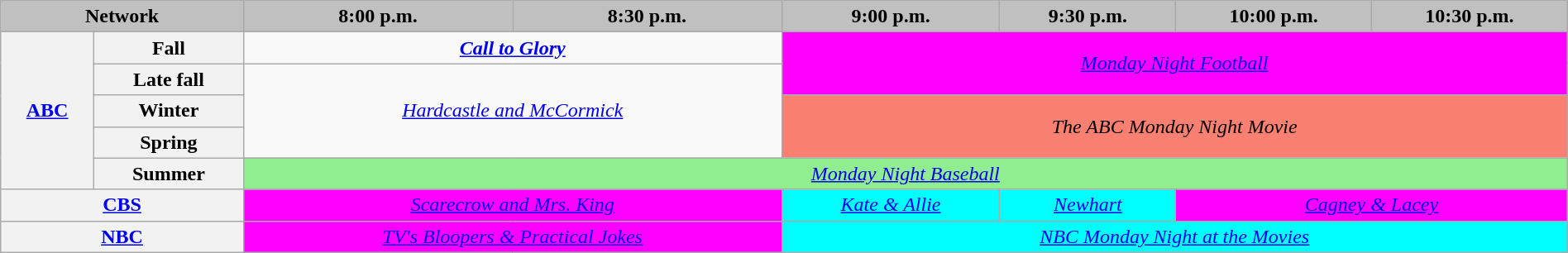<table class="wikitable" style="width:100%;margin-right:0;text-align:center">
<tr>
<th colspan="2" style="background-color:#C0C0C0;text-align:center;width:15.5%;">Network</th>
<th style="background-color:#C0C0C0;text-align:center">8:00 p.m.</th>
<th style="background-color:#C0C0C0;text-align:center">8:30 p.m.</th>
<th style="background-color:#C0C0C0;text-align:center">9:00 p.m.</th>
<th style="background-color:#C0C0C0;text-align:center">9:30 p.m.</th>
<th style="background-color:#C0C0C0;text-align:center">10:00 p.m.</th>
<th style="background-color:#C0C0C0;text-align:center">10:30 p.m.</th>
</tr>
<tr>
<th rowspan="5"><a href='#'>ABC</a></th>
<th>Fall</th>
<td colspan="2"><strong><em><a href='#'>Call to Glory</a></em></strong></td>
<td style="background:#FF00FF;" colspan="4" rowspan="2"><em><a href='#'>Monday Night Football</a></em> </td>
</tr>
<tr>
<th>Late fall</th>
<td colspan="2" rowspan="3"><em><a href='#'>Hardcastle and McCormick</a></em></td>
</tr>
<tr>
<th>Winter</th>
<td style="background:#FA8072;" colspan="4" rowspan="2"><em>The ABC Monday Night Movie</em></td>
</tr>
<tr>
<th>Spring</th>
</tr>
<tr>
<th>Summer</th>
<td style="background:lightgreen;" colspan="6"><em><a href='#'>Monday Night Baseball</a></em></td>
</tr>
<tr>
<th colspan="2"><a href='#'>CBS</a></th>
<td style="background:#FF00FF;" colspan="2"><em><a href='#'>Scarecrow and Mrs. King</a></em> </td>
<td style="background:#00FFFF;"><em><a href='#'>Kate & Allie</a></em> </td>
<td style="background:#00FFFF;"><em><a href='#'>Newhart</a></em> </td>
<td style="background:#FF00FF;" colspan="2"><em><a href='#'>Cagney & Lacey</a></em> </td>
</tr>
<tr>
<th colspan="2"><a href='#'>NBC</a></th>
<td style="background:#FF00FF;" colspan="2"><em><a href='#'>TV's Bloopers & Practical Jokes</a></em> </td>
<td style="background:#00FFFF;" colspan="4"><em><a href='#'>NBC Monday Night at the Movies</a></em> </td>
</tr>
</table>
